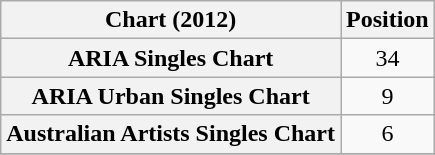<table class="wikitable sortable plainrowheaders" style="text-align:center;">
<tr>
<th scope="col">Chart (2012)</th>
<th scope="col">Position</th>
</tr>
<tr>
<th scope="row">ARIA Singles Chart</th>
<td>34</td>
</tr>
<tr>
<th scope="row">ARIA Urban Singles Chart</th>
<td>9</td>
</tr>
<tr>
<th scope="row">Australian Artists Singles Chart</th>
<td>6</td>
</tr>
<tr>
</tr>
</table>
